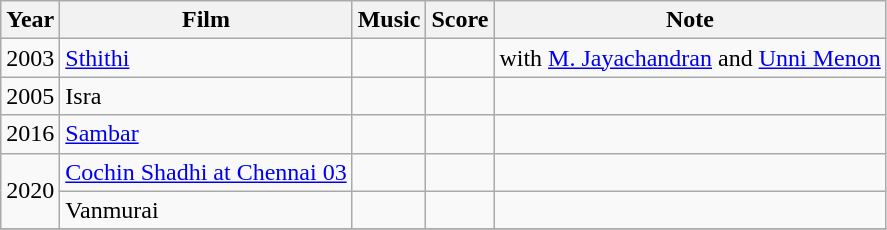<table class="wikitable sortable">
<tr>
<th>Year</th>
<th>Film</th>
<th>Music</th>
<th>Score</th>
<th>Note</th>
</tr>
<tr>
<td>2003</td>
<td><a href='#'>Sthithi</a></td>
<td></td>
<td></td>
<td>with <a href='#'>M. Jayachandran</a> and <a href='#'>Unni Menon</a></td>
</tr>
<tr>
<td>2005</td>
<td>Isra</td>
<td></td>
<td></td>
<td></td>
</tr>
<tr>
<td>2016</td>
<td><a href='#'>Sambar</a></td>
<td></td>
<td></td>
<td></td>
</tr>
<tr>
<td rowspan="2">2020</td>
<td><a href='#'>Cochin Shadhi at Chennai 03</a></td>
<td></td>
<td></td>
<td></td>
</tr>
<tr>
<td>Vanmurai</td>
<td></td>
<td></td>
<td></td>
</tr>
<tr>
</tr>
</table>
